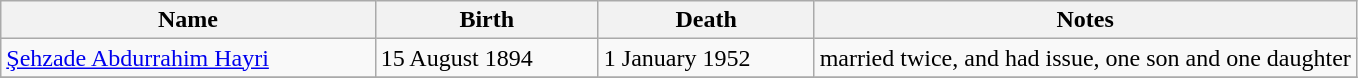<table class="wikitable">
<tr>
<th>Name</th>
<th>Birth</th>
<th>Death</th>
<th style="width:40%;">Notes</th>
</tr>
<tr>
<td><a href='#'>Şehzade Abdurrahim Hayri</a></td>
<td>15 August 1894</td>
<td>1 January 1952</td>
<td>married twice, and had issue, one son and one daughter</td>
</tr>
<tr>
</tr>
</table>
